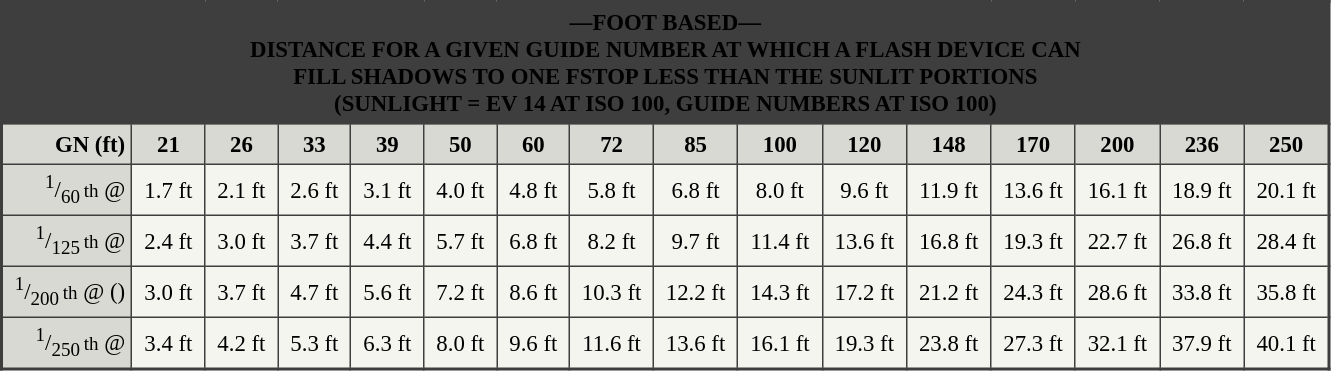<table border="1" cellpadding="4" cellspacing="0" style="margin: 1em 1em 1em 0; background: #f5f5f0; border: 2px #3E3E3E solid; border-collapse: collapse; font-size: 95%;">
<tr>
<th colspan="16" style="background:#3E3E3E; text-align:center"><span>—FOOT BASED—<br>DISTANCE FOR A GIVEN GUIDE NUMBER AT WHICH A FLASH DEVICE CAN<br>FILL SHADOWS TO ONE FSTOP LESS THAN THE SUNLIT PORTIONS<br>(SUNLIGHT = EV 14 AT ISO 100, GUIDE NUMBERS AT ISO 100)</span></th>
</tr>
<tr>
<td style="background:#d9d9d3; text-align:right"><strong>GN (ft)</strong></td>
<td style="background:#d9d9d3; text-align:center"><strong>21</strong></td>
<td style="background:#d9d9d3; text-align:center"><strong>26</strong></td>
<td style="background:#d9d9d3; text-align:center"><strong>33</strong></td>
<td style="background:#d9d9d3; text-align:center"><strong>39</strong></td>
<td style="background:#d9d9d3; text-align:center"><strong>50</strong></td>
<td style="background:#d9d9d3; text-align:center"><strong>60</strong></td>
<td style="background:#d9d9d3; text-align:center"><strong>72</strong></td>
<td style="background:#d9d9d3; text-align:center"><strong>85</strong></td>
<td style="background:#d9d9d3; text-align:center"><strong>100</strong></td>
<td style="background:#d9d9d3; text-align:center"><strong>120</strong></td>
<td style="background:#d9d9d3; text-align:center"><strong>148</strong></td>
<td style="background:#d9d9d3; text-align:center"><strong>170</strong></td>
<td style="background:#d9d9d3; text-align:center"><strong>200</strong></td>
<td style="background:#d9d9d3; text-align:center"><strong>236</strong></td>
<td style="background:#d9d9d3; text-align:center"><strong>250</strong></td>
</tr>
<tr>
<td style="background:#d9d9d3; text-align:right"><sup>1</sup>/<sub>60</sub><small> th</small> @ </td>
<td style="text-align:center">1.7 ft</td>
<td style="text-align:center">2.1 ft</td>
<td style="text-align:center">2.6 ft</td>
<td style="text-align:center">3.1 ft</td>
<td style="text-align:center">4.0 ft</td>
<td style="text-align:center">4.8 ft</td>
<td style="text-align:center">5.8 ft</td>
<td style="text-align:center">6.8 ft</td>
<td style="text-align:center">8.0 ft</td>
<td style="text-align:center">9.6 ft</td>
<td style="text-align:center">11.9 ft</td>
<td style="text-align:center">13.6 ft</td>
<td style="text-align:center">16.1 ft</td>
<td style="text-align:center">18.9 ft</td>
<td style="text-align:center">20.1 ft</td>
</tr>
<tr>
<td style="background:#d9d9d3; text-align:right"><sup>1</sup>/<sub>125</sub><small> th</small> @ </td>
<td style="text-align:center">2.4 ft</td>
<td style="text-align:center">3.0 ft</td>
<td style="text-align:center">3.7 ft</td>
<td style="text-align:center">4.4 ft</td>
<td style="text-align:center">5.7 ft</td>
<td style="text-align:center">6.8 ft</td>
<td style="text-align:center">8.2 ft</td>
<td style="text-align:center">9.7 ft</td>
<td style="text-align:center">11.4 ft</td>
<td style="text-align:center">13.6 ft</td>
<td style="text-align:center">16.8 ft</td>
<td style="text-align:center">19.3 ft</td>
<td style="text-align:center">22.7 ft</td>
<td style="text-align:center">26.8 ft</td>
<td style="text-align:center">28.4 ft</td>
</tr>
<tr>
<td style="background:#d9d9d3; text-align:right"> <sup>1</sup>/<sub>200</sub><small> th</small> @  ()</td>
<td style="text-align:center">3.0 ft</td>
<td style="text-align:center">3.7 ft</td>
<td style="text-align:center">4.7 ft</td>
<td style="text-align:center">5.6 ft</td>
<td style="text-align:center">7.2 ft</td>
<td style="text-align:center">8.6 ft</td>
<td style="text-align:center">10.3 ft</td>
<td style="text-align:center">12.2 ft</td>
<td style="text-align:center">14.3 ft</td>
<td style="text-align:center">17.2 ft</td>
<td style="text-align:center">21.2 ft</td>
<td style="text-align:center">24.3 ft</td>
<td style="text-align:center">28.6 ft</td>
<td style="text-align:center">33.8 ft</td>
<td style="text-align:center">35.8 ft</td>
</tr>
<tr>
<td style="background:#d9d9d3; text-align:right"><sup>1</sup>/<sub>250</sub><small> th</small> @ </td>
<td style="text-align:center"> 3.4 ft </td>
<td style="text-align:center"> 4.2 ft </td>
<td style="text-align:center"> 5.3 ft </td>
<td style="text-align:center"> 6.3 ft </td>
<td style="text-align:center"> 8.0 ft </td>
<td style="text-align:center"> 9.6 ft </td>
<td style="text-align:center"> 11.6 ft </td>
<td style="text-align:center"> 13.6 ft </td>
<td style="text-align:center"> 16.1 ft </td>
<td style="text-align:center"> 19.3 ft </td>
<td style="text-align:center"> 23.8 ft </td>
<td style="text-align:center"> 27.3 ft </td>
<td style="text-align:center"> 32.1 ft </td>
<td style="text-align:center"> 37.9 ft </td>
<td style="text-align:center"> 40.1 ft </td>
</tr>
</table>
